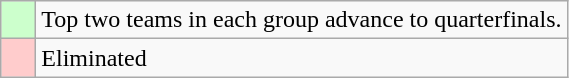<table class="wikitable">
<tr>
<td style="background:#cfc;">    </td>
<td>Top two teams in each group advance to quarterfinals.</td>
</tr>
<tr>
<td style="background: #ffcccc;">    </td>
<td>Eliminated</td>
</tr>
</table>
